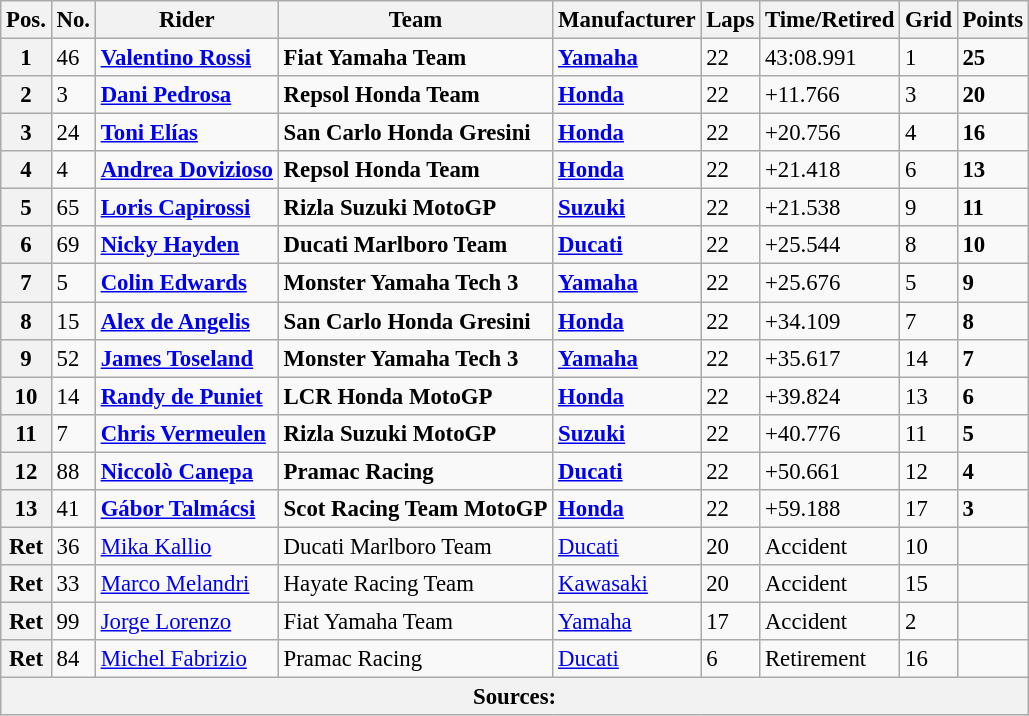<table class="wikitable" style="font-size: 95%;">
<tr>
<th>Pos.</th>
<th>No.</th>
<th>Rider</th>
<th>Team</th>
<th>Manufacturer</th>
<th>Laps</th>
<th>Time/Retired</th>
<th>Grid</th>
<th>Points</th>
</tr>
<tr>
<th>1</th>
<td>46</td>
<td> <strong><a href='#'>Valentino Rossi</a></strong></td>
<td><strong>Fiat Yamaha Team</strong></td>
<td><strong><a href='#'>Yamaha</a></strong></td>
<td>22</td>
<td>43:08.991</td>
<td>1</td>
<td><strong>25</strong></td>
</tr>
<tr>
<th>2</th>
<td>3</td>
<td> <strong><a href='#'>Dani Pedrosa</a></strong></td>
<td><strong>Repsol Honda Team</strong></td>
<td><strong><a href='#'>Honda</a></strong></td>
<td>22</td>
<td>+11.766</td>
<td>3</td>
<td><strong>20</strong></td>
</tr>
<tr>
<th>3</th>
<td>24</td>
<td> <strong><a href='#'>Toni Elías</a></strong></td>
<td><strong>San Carlo Honda Gresini</strong></td>
<td><strong><a href='#'>Honda</a></strong></td>
<td>22</td>
<td>+20.756</td>
<td>4</td>
<td><strong>16</strong></td>
</tr>
<tr>
<th>4</th>
<td>4</td>
<td> <strong><a href='#'>Andrea Dovizioso</a></strong></td>
<td><strong>Repsol Honda Team</strong></td>
<td><strong><a href='#'>Honda</a></strong></td>
<td>22</td>
<td>+21.418</td>
<td>6</td>
<td><strong>13</strong></td>
</tr>
<tr>
<th>5</th>
<td>65</td>
<td> <strong><a href='#'>Loris Capirossi</a></strong></td>
<td><strong>Rizla Suzuki MotoGP</strong></td>
<td><strong><a href='#'>Suzuki</a></strong></td>
<td>22</td>
<td>+21.538</td>
<td>9</td>
<td><strong>11</strong></td>
</tr>
<tr>
<th>6</th>
<td>69</td>
<td> <strong><a href='#'>Nicky Hayden</a></strong></td>
<td><strong>Ducati Marlboro Team</strong></td>
<td><strong><a href='#'>Ducati</a></strong></td>
<td>22</td>
<td>+25.544</td>
<td>8</td>
<td><strong>10</strong></td>
</tr>
<tr>
<th>7</th>
<td>5</td>
<td> <strong><a href='#'>Colin Edwards</a></strong></td>
<td><strong>Monster Yamaha Tech 3</strong></td>
<td><strong><a href='#'>Yamaha</a></strong></td>
<td>22</td>
<td>+25.676</td>
<td>5</td>
<td><strong>9</strong></td>
</tr>
<tr>
<th>8</th>
<td>15</td>
<td> <strong><a href='#'>Alex de Angelis</a></strong></td>
<td><strong>San Carlo Honda Gresini</strong></td>
<td><strong><a href='#'>Honda</a></strong></td>
<td>22</td>
<td>+34.109</td>
<td>7</td>
<td><strong>8</strong></td>
</tr>
<tr>
<th>9</th>
<td>52</td>
<td> <strong><a href='#'>James Toseland</a></strong></td>
<td><strong>Monster Yamaha Tech 3</strong></td>
<td><strong><a href='#'>Yamaha</a></strong></td>
<td>22</td>
<td>+35.617</td>
<td>14</td>
<td><strong>7</strong></td>
</tr>
<tr>
<th>10</th>
<td>14</td>
<td> <strong><a href='#'>Randy de Puniet</a></strong></td>
<td><strong>LCR Honda MotoGP</strong></td>
<td><strong><a href='#'>Honda</a></strong></td>
<td>22</td>
<td>+39.824</td>
<td>13</td>
<td><strong>6</strong></td>
</tr>
<tr>
<th>11</th>
<td>7</td>
<td> <strong><a href='#'>Chris Vermeulen</a></strong></td>
<td><strong>Rizla Suzuki MotoGP</strong></td>
<td><strong><a href='#'>Suzuki</a></strong></td>
<td>22</td>
<td>+40.776</td>
<td>11</td>
<td><strong>5</strong></td>
</tr>
<tr>
<th>12</th>
<td>88</td>
<td> <strong><a href='#'>Niccolò Canepa</a></strong></td>
<td><strong>Pramac Racing</strong></td>
<td><strong><a href='#'>Ducati</a></strong></td>
<td>22</td>
<td>+50.661</td>
<td>12</td>
<td><strong>4</strong></td>
</tr>
<tr>
<th>13</th>
<td>41</td>
<td> <strong><a href='#'>Gábor Talmácsi</a></strong></td>
<td><strong>Scot Racing Team MotoGP</strong></td>
<td><strong><a href='#'>Honda</a></strong></td>
<td>22</td>
<td>+59.188</td>
<td>17</td>
<td><strong>3</strong></td>
</tr>
<tr>
<th>Ret</th>
<td>36</td>
<td> <a href='#'>Mika Kallio</a></td>
<td>Ducati Marlboro Team</td>
<td><a href='#'>Ducati</a></td>
<td>20</td>
<td>Accident</td>
<td>10</td>
<td></td>
</tr>
<tr>
<th>Ret</th>
<td>33</td>
<td> <a href='#'>Marco Melandri</a></td>
<td>Hayate Racing Team</td>
<td><a href='#'>Kawasaki</a></td>
<td>20</td>
<td>Accident</td>
<td>15</td>
<td></td>
</tr>
<tr>
<th>Ret</th>
<td>99</td>
<td> <a href='#'>Jorge Lorenzo</a></td>
<td>Fiat Yamaha Team</td>
<td><a href='#'>Yamaha</a></td>
<td>17</td>
<td>Accident</td>
<td>2</td>
<td></td>
</tr>
<tr>
<th>Ret</th>
<td>84</td>
<td> <a href='#'>Michel Fabrizio</a></td>
<td>Pramac Racing</td>
<td><a href='#'>Ducati</a></td>
<td>6</td>
<td>Retirement</td>
<td>16</td>
<td></td>
</tr>
<tr>
<th colspan=9>Sources: </th>
</tr>
</table>
